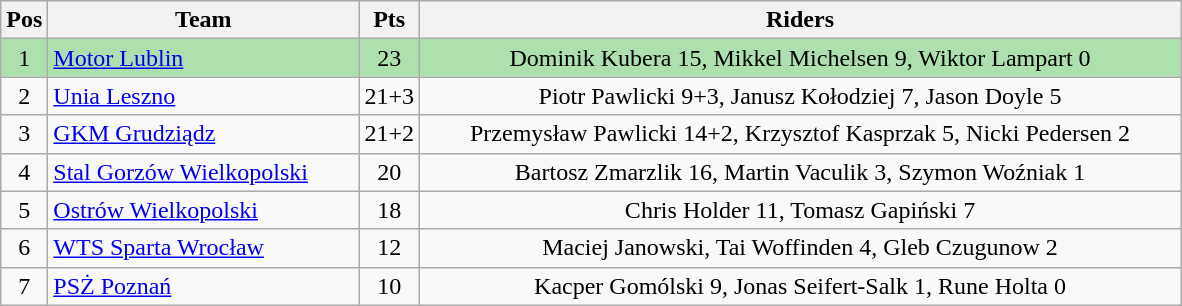<table class="wikitable" style="font-size: 100%">
<tr>
<th width=20>Pos</th>
<th width=200>Team</th>
<th width=20>Pts</th>
<th width=500>Riders</th>
</tr>
<tr align=center style="background:#ACE1AF;">
<td>1</td>
<td align="left"><a href='#'>Motor Lublin</a></td>
<td>23</td>
<td>Dominik Kubera 15, Mikkel Michelsen 9, Wiktor Lampart 0</td>
</tr>
<tr align=center>
<td>2</td>
<td align="left"><a href='#'>Unia Leszno</a></td>
<td>21+3</td>
<td>Piotr Pawlicki 9+3, Janusz Kołodziej 7, Jason Doyle 5</td>
</tr>
<tr align=center>
<td>3</td>
<td align="left"><a href='#'>GKM Grudziądz</a></td>
<td>21+2</td>
<td>Przemysław Pawlicki 14+2, Krzysztof Kasprzak 5,  Nicki Pedersen 2</td>
</tr>
<tr align=center>
<td>4</td>
<td align="left"><a href='#'>Stal Gorzów Wielkopolski</a></td>
<td>20</td>
<td>Bartosz Zmarzlik 16, Martin Vaculik 3, Szymon Woźniak 1</td>
</tr>
<tr align=center>
<td>5</td>
<td align="left"><a href='#'>Ostrów Wielkopolski</a></td>
<td>18</td>
<td>Chris Holder 11,  Tomasz Gapiński 7</td>
</tr>
<tr align=center>
<td>6</td>
<td align="left"><a href='#'>WTS Sparta Wrocław</a></td>
<td>12</td>
<td>Maciej Janowski, Tai Woffinden 4, Gleb Czugunow 2</td>
</tr>
<tr align=center>
<td>7</td>
<td align="left"><a href='#'>PSŻ Poznań</a></td>
<td>10</td>
<td>Kacper Gomólski 9, Jonas Seifert-Salk 1, Rune Holta 0</td>
</tr>
</table>
